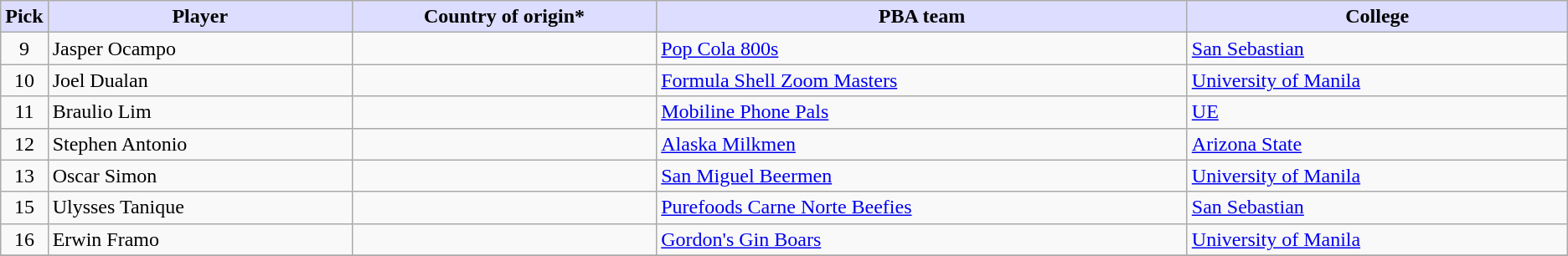<table class="wikitable">
<tr>
<th style="background:#DDDDFF;">Pick</th>
<th style="background:#DDDDFF;" width="20%">Player</th>
<th style="background:#DDDDFF;" width="20%">Country of origin*</th>
<th style="background:#DDDDFF;" width="35%">PBA team</th>
<th style="background:#DDDDFF;" width="25%">College</th>
</tr>
<tr>
<td align=center>9</td>
<td>Jasper Ocampo</td>
<td></td>
<td><a href='#'>Pop Cola 800s</a></td>
<td><a href='#'>San Sebastian</a></td>
</tr>
<tr>
<td align=center>10</td>
<td>Joel Dualan</td>
<td></td>
<td><a href='#'>Formula Shell Zoom Masters</a></td>
<td><a href='#'>University of Manila</a></td>
</tr>
<tr>
<td align=center>11</td>
<td>Braulio Lim</td>
<td></td>
<td><a href='#'>Mobiline Phone Pals</a></td>
<td><a href='#'>UE</a></td>
</tr>
<tr>
<td align=center>12</td>
<td>Stephen Antonio</td>
<td></td>
<td><a href='#'>Alaska Milkmen</a></td>
<td><a href='#'>Arizona State</a></td>
</tr>
<tr>
<td align=center>13</td>
<td>Oscar Simon</td>
<td></td>
<td><a href='#'>San Miguel Beermen</a></td>
<td><a href='#'>University of Manila</a></td>
</tr>
<tr>
<td align=center>15</td>
<td>Ulysses Tanique</td>
<td></td>
<td><a href='#'>Purefoods Carne Norte Beefies</a></td>
<td><a href='#'>San Sebastian</a></td>
</tr>
<tr>
<td align=center>16</td>
<td>Erwin Framo</td>
<td></td>
<td><a href='#'>Gordon's Gin Boars</a></td>
<td><a href='#'>University of Manila</a></td>
</tr>
<tr>
</tr>
</table>
